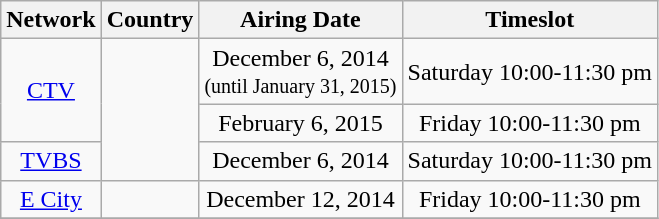<table class="wikitable"  style="text-align:center">
<tr>
<th>Network</th>
<th>Country</th>
<th>Airing Date</th>
<th>Timeslot</th>
</tr>
<tr>
<td rowspan=2><a href='#'>CTV</a></td>
<td rowspan=3></td>
<td>December 6, 2014<br><small>(until January 31, 2015)</small></td>
<td>Saturday 10:00-11:30 pm</td>
</tr>
<tr>
<td>February 6, 2015</td>
<td>Friday 10:00-11:30 pm</td>
</tr>
<tr>
<td><a href='#'>TVBS</a></td>
<td>December 6, 2014</td>
<td>Saturday 10:00-11:30 pm</td>
</tr>
<tr>
<td><a href='#'>E City</a></td>
<td></td>
<td>December 12, 2014</td>
<td>Friday 10:00-11:30 pm</td>
</tr>
<tr>
</tr>
</table>
